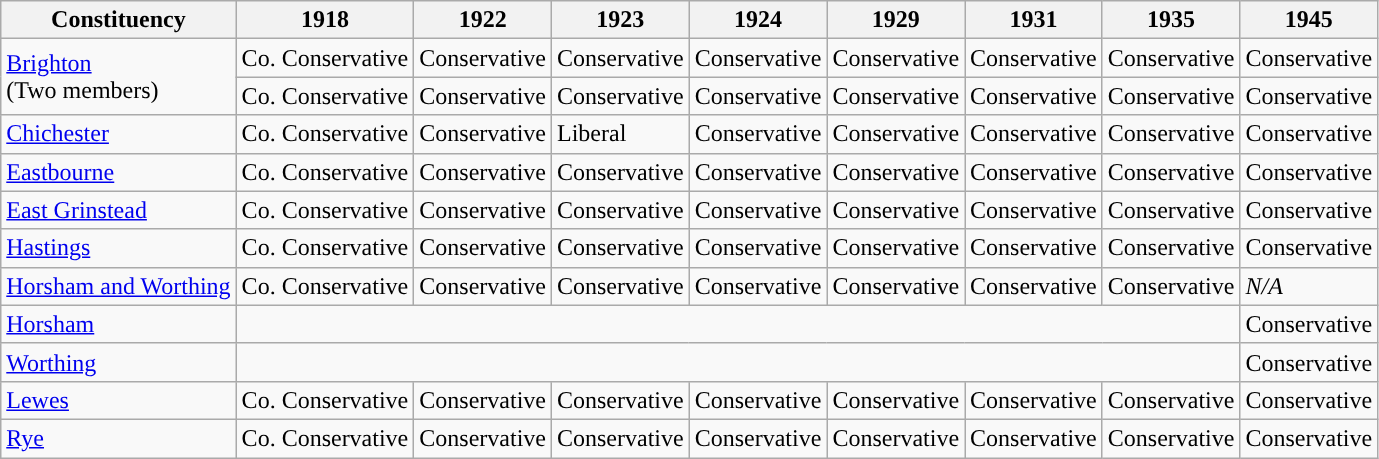<table class="wikitable sortable">
<tr>
<th>Constituency</th>
<th>1918</th>
<th>1922</th>
<th>1923</th>
<th>1924</th>
<th>1929</th>
<th>1931</th>
<th>1935</th>
<th>1945</th>
</tr>
<tr>
<td rowspan="2"><a href='#'>Brighton</a><br>(Two members)</td>
<td bgcolor=>Co. Conservative</td>
<td bgcolor=>Conservative</td>
<td bgcolor=>Conservative</td>
<td bgcolor=>Conservative</td>
<td bgcolor=>Conservative</td>
<td bgcolor=>Conservative</td>
<td bgcolor=>Conservative</td>
<td bgcolor=>Conservative</td>
</tr>
<tr>
<td bgcolor=>Co. Conservative</td>
<td bgcolor=>Conservative</td>
<td bgcolor=>Conservative</td>
<td bgcolor=>Conservative</td>
<td bgcolor=>Conservative</td>
<td bgcolor=>Conservative</td>
<td bgcolor=>Conservative</td>
<td bgcolor=>Conservative</td>
</tr>
<tr>
<td><a href='#'>Chichester</a></td>
<td bgcolor=>Co. Conservative</td>
<td bgcolor=>Conservative</td>
<td bgcolor=>Liberal</td>
<td bgcolor=>Conservative</td>
<td bgcolor=>Conservative</td>
<td bgcolor=>Conservative</td>
<td bgcolor=>Conservative</td>
<td bgcolor=>Conservative</td>
</tr>
<tr>
<td><a href='#'>Eastbourne</a></td>
<td bgcolor=>Co. Conservative</td>
<td bgcolor=>Conservative</td>
<td bgcolor=>Conservative</td>
<td bgcolor=>Conservative</td>
<td bgcolor=>Conservative</td>
<td bgcolor=>Conservative</td>
<td bgcolor=>Conservative</td>
<td bgcolor=>Conservative</td>
</tr>
<tr>
<td><a href='#'>East Grinstead</a></td>
<td bgcolor=>Co. Conservative</td>
<td bgcolor=>Conservative</td>
<td bgcolor=>Conservative</td>
<td bgcolor=>Conservative</td>
<td bgcolor=>Conservative</td>
<td bgcolor=>Conservative</td>
<td bgcolor=>Conservative</td>
<td bgcolor=>Conservative</td>
</tr>
<tr>
<td><a href='#'>Hastings</a></td>
<td bgcolor=>Co. Conservative</td>
<td bgcolor=>Conservative</td>
<td bgcolor=>Conservative</td>
<td bgcolor=>Conservative</td>
<td bgcolor=>Conservative</td>
<td bgcolor=>Conservative</td>
<td bgcolor=>Conservative</td>
<td bgcolor=>Conservative</td>
</tr>
<tr>
<td><a href='#'>Horsham and Worthing</a></td>
<td bgcolor=>Co. Conservative</td>
<td bgcolor=>Conservative</td>
<td bgcolor=>Conservative</td>
<td bgcolor=>Conservative</td>
<td bgcolor=>Conservative</td>
<td bgcolor=>Conservative</td>
<td bgcolor=>Conservative</td>
<td><em>N/A</em></td>
</tr>
<tr>
<td><a href='#'>Horsham</a></td>
<td colspan="7"></td>
<td bgcolor=>Conservative</td>
</tr>
<tr>
<td><a href='#'>Worthing</a></td>
<td colspan="7"></td>
<td bgcolor=>Conservative</td>
</tr>
<tr>
<td><a href='#'>Lewes</a></td>
<td>Co. Conservative</td>
<td>Conservative</td>
<td>Conservative</td>
<td>Conservative</td>
<td>Conservative</td>
<td>Conservative</td>
<td>Conservative</td>
<td bgcolor=>Conservative</td>
</tr>
<tr>
<td><a href='#'>Rye</a></td>
<td>Co. Conservative</td>
<td>Conservative</td>
<td>Conservative</td>
<td>Conservative</td>
<td>Conservative</td>
<td>Conservative</td>
<td>Conservative</td>
<td bgcolor=>Conservative</td>
</tr>
</table>
